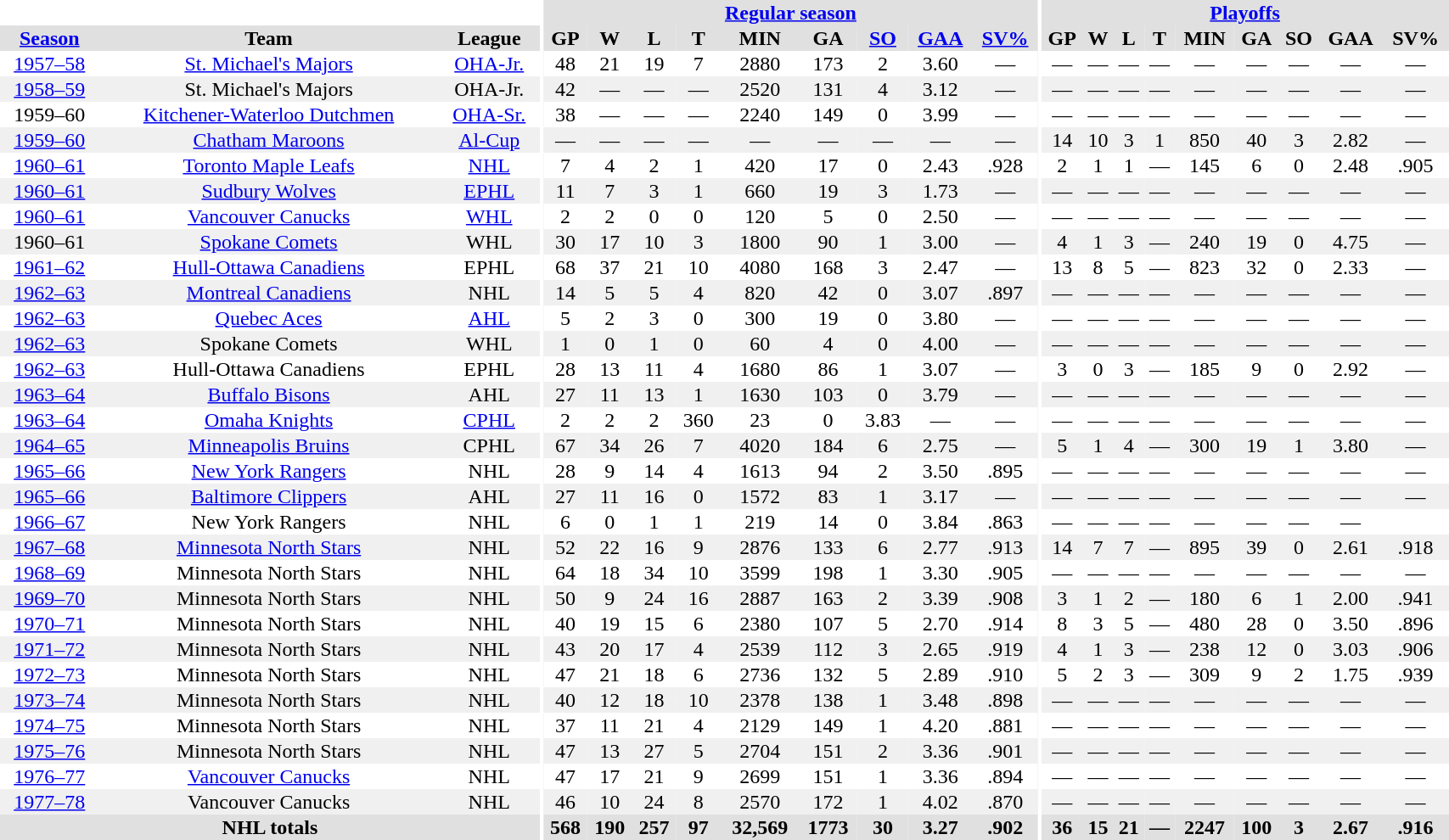<table border="0" cellpadding="1" cellspacing="0" style="width:90%; text-align:center;">
<tr bgcolor="#e0e0e0">
<th colspan="3" bgcolor="#ffffff"></th>
<th rowspan="99" bgcolor="#ffffff"></th>
<th colspan="9" bgcolor="#e0e0e0"><a href='#'>Regular season</a></th>
<th rowspan="99" bgcolor="#ffffff"></th>
<th colspan="9" bgcolor="#e0e0e0"><a href='#'>Playoffs</a></th>
</tr>
<tr bgcolor="#e0e0e0">
<th><a href='#'>Season</a></th>
<th>Team</th>
<th>League</th>
<th>GP</th>
<th>W</th>
<th>L</th>
<th>T</th>
<th>MIN</th>
<th>GA</th>
<th><a href='#'>SO</a></th>
<th><a href='#'>GAA</a></th>
<th><a href='#'>SV%</a></th>
<th>GP</th>
<th>W</th>
<th>L</th>
<th>T</th>
<th>MIN</th>
<th>GA</th>
<th>SO</th>
<th>GAA</th>
<th>SV%</th>
</tr>
<tr>
<td><a href='#'>1957–58</a></td>
<td><a href='#'>St. Michael's Majors</a></td>
<td><a href='#'>OHA-Jr.</a></td>
<td>48</td>
<td>21</td>
<td>19</td>
<td>7</td>
<td>2880</td>
<td>173</td>
<td>2</td>
<td>3.60</td>
<td>—</td>
<td>—</td>
<td>—</td>
<td>—</td>
<td>—</td>
<td>—</td>
<td>—</td>
<td>—</td>
<td>—</td>
<td>—</td>
</tr>
<tr bgcolor="#f0f0f0">
<td><a href='#'>1958–59</a></td>
<td>St. Michael's Majors</td>
<td>OHA-Jr.</td>
<td>42</td>
<td>—</td>
<td>—</td>
<td>—</td>
<td>2520</td>
<td>131</td>
<td>4</td>
<td>3.12</td>
<td>—</td>
<td>—</td>
<td>—</td>
<td>—</td>
<td>—</td>
<td>—</td>
<td>—</td>
<td>—</td>
<td>—</td>
<td>—</td>
</tr>
<tr>
<td>1959–60</td>
<td><a href='#'>Kitchener-Waterloo Dutchmen</a></td>
<td><a href='#'>OHA-Sr.</a></td>
<td>38</td>
<td>—</td>
<td>—</td>
<td>—</td>
<td>2240</td>
<td>149</td>
<td>0</td>
<td>3.99</td>
<td>—</td>
<td>—</td>
<td>—</td>
<td>—</td>
<td>—</td>
<td>—</td>
<td>—</td>
<td>—</td>
<td>—</td>
<td>—</td>
</tr>
<tr bgcolor="#f0f0f0">
<td><a href='#'>1959–60</a></td>
<td><a href='#'>Chatham Maroons</a></td>
<td><a href='#'>Al-Cup</a></td>
<td>—</td>
<td>—</td>
<td>—</td>
<td>—</td>
<td>—</td>
<td>—</td>
<td>—</td>
<td>—</td>
<td>—</td>
<td>14</td>
<td>10</td>
<td>3</td>
<td>1</td>
<td>850</td>
<td>40</td>
<td>3</td>
<td>2.82</td>
<td>—</td>
</tr>
<tr>
<td><a href='#'>1960–61</a></td>
<td><a href='#'>Toronto Maple Leafs</a></td>
<td><a href='#'>NHL</a></td>
<td>7</td>
<td>4</td>
<td>2</td>
<td>1</td>
<td>420</td>
<td>17</td>
<td>0</td>
<td>2.43</td>
<td>.928</td>
<td>2</td>
<td>1</td>
<td>1</td>
<td>—</td>
<td>145</td>
<td>6</td>
<td>0</td>
<td>2.48</td>
<td>.905</td>
</tr>
<tr bgcolor="#f0f0f0">
<td><a href='#'>1960–61</a></td>
<td><a href='#'>Sudbury Wolves</a></td>
<td><a href='#'>EPHL</a></td>
<td>11</td>
<td>7</td>
<td>3</td>
<td>1</td>
<td>660</td>
<td>19</td>
<td>3</td>
<td>1.73</td>
<td>—</td>
<td>—</td>
<td>—</td>
<td>—</td>
<td>—</td>
<td>—</td>
<td>—</td>
<td>—</td>
<td>—</td>
<td>—</td>
</tr>
<tr>
<td><a href='#'>1960–61</a></td>
<td><a href='#'>Vancouver Canucks</a></td>
<td><a href='#'>WHL</a></td>
<td>2</td>
<td>2</td>
<td>0</td>
<td>0</td>
<td>120</td>
<td>5</td>
<td>0</td>
<td>2.50</td>
<td>—</td>
<td>—</td>
<td>—</td>
<td>—</td>
<td>—</td>
<td>—</td>
<td>—</td>
<td>—</td>
<td>—</td>
<td>—</td>
</tr>
<tr bgcolor="#f0f0f0">
<td>1960–61</td>
<td><a href='#'>Spokane Comets</a></td>
<td>WHL</td>
<td>30</td>
<td>17</td>
<td>10</td>
<td>3</td>
<td>1800</td>
<td>90</td>
<td>1</td>
<td>3.00</td>
<td>—</td>
<td>4</td>
<td>1</td>
<td>3</td>
<td>—</td>
<td>240</td>
<td>19</td>
<td>0</td>
<td>4.75</td>
<td>—</td>
</tr>
<tr>
<td><a href='#'>1961–62</a></td>
<td><a href='#'>Hull-Ottawa Canadiens</a></td>
<td>EPHL</td>
<td>68</td>
<td>37</td>
<td>21</td>
<td>10</td>
<td>4080</td>
<td>168</td>
<td>3</td>
<td>2.47</td>
<td>—</td>
<td>13</td>
<td>8</td>
<td>5</td>
<td>—</td>
<td>823</td>
<td>32</td>
<td>0</td>
<td>2.33</td>
<td>—</td>
</tr>
<tr bgcolor="#f0f0f0">
<td><a href='#'>1962–63</a></td>
<td><a href='#'>Montreal Canadiens</a></td>
<td>NHL</td>
<td>14</td>
<td>5</td>
<td>5</td>
<td>4</td>
<td>820</td>
<td>42</td>
<td>0</td>
<td>3.07</td>
<td>.897</td>
<td>—</td>
<td>—</td>
<td>—</td>
<td>—</td>
<td>—</td>
<td>—</td>
<td>—</td>
<td>—</td>
<td>—</td>
</tr>
<tr>
<td><a href='#'>1962–63</a></td>
<td><a href='#'>Quebec Aces</a></td>
<td><a href='#'>AHL</a></td>
<td>5</td>
<td>2</td>
<td>3</td>
<td>0</td>
<td>300</td>
<td>19</td>
<td>0</td>
<td>3.80</td>
<td>—</td>
<td>—</td>
<td>—</td>
<td>—</td>
<td>—</td>
<td>—</td>
<td>—</td>
<td>—</td>
<td>—</td>
<td>—</td>
</tr>
<tr bgcolor="#f0f0f0">
<td><a href='#'>1962–63</a></td>
<td>Spokane Comets</td>
<td>WHL</td>
<td>1</td>
<td>0</td>
<td>1</td>
<td>0</td>
<td>60</td>
<td>4</td>
<td>0</td>
<td>4.00</td>
<td>—</td>
<td>—</td>
<td>—</td>
<td>—</td>
<td>—</td>
<td>—</td>
<td>—</td>
<td>—</td>
<td>—</td>
<td>—</td>
</tr>
<tr>
<td><a href='#'>1962–63</a></td>
<td>Hull-Ottawa Canadiens</td>
<td>EPHL</td>
<td>28</td>
<td>13</td>
<td>11</td>
<td>4</td>
<td>1680</td>
<td>86</td>
<td>1</td>
<td>3.07</td>
<td>—</td>
<td>3</td>
<td>0</td>
<td>3</td>
<td>—</td>
<td>185</td>
<td>9</td>
<td>0</td>
<td>2.92</td>
<td>—</td>
</tr>
<tr bgcolor="#f0f0f0">
<td><a href='#'>1963–64</a></td>
<td><a href='#'>Buffalo Bisons</a></td>
<td>AHL</td>
<td>27</td>
<td>11</td>
<td>13</td>
<td>1</td>
<td>1630</td>
<td>103</td>
<td>0</td>
<td>3.79</td>
<td>—</td>
<td>—</td>
<td>—</td>
<td>—</td>
<td>—</td>
<td>—</td>
<td>—</td>
<td>—</td>
<td>—</td>
<td>—</td>
</tr>
<tr>
<td><a href='#'>1963–64</a></td>
<td><a href='#'>Omaha Knights</a></td>
<td><a href='#'>CPHL</a></td>
<td 6>2</td>
<td>2</td>
<td>2</td>
<td>360</td>
<td>23</td>
<td>0</td>
<td>3.83</td>
<td>—</td>
<td>—</td>
<td>—</td>
<td>—</td>
<td>—</td>
<td>—</td>
<td>—</td>
<td>—</td>
<td>—</td>
<td>—</td>
<td>—</td>
</tr>
<tr bgcolor="#f0f0f0">
<td><a href='#'>1964–65</a></td>
<td><a href='#'>Minneapolis Bruins</a></td>
<td>CPHL</td>
<td>67</td>
<td>34</td>
<td>26</td>
<td>7</td>
<td>4020</td>
<td>184</td>
<td>6</td>
<td>2.75</td>
<td>—</td>
<td>5</td>
<td>1</td>
<td>4</td>
<td>—</td>
<td>300</td>
<td>19</td>
<td>1</td>
<td>3.80</td>
<td>—</td>
</tr>
<tr>
<td><a href='#'>1965–66</a></td>
<td><a href='#'>New York Rangers</a></td>
<td>NHL</td>
<td>28</td>
<td>9</td>
<td>14</td>
<td>4</td>
<td>1613</td>
<td>94</td>
<td>2</td>
<td>3.50</td>
<td>.895</td>
<td>—</td>
<td>—</td>
<td>—</td>
<td>—</td>
<td>—</td>
<td>—</td>
<td>—</td>
<td>—</td>
<td>—</td>
</tr>
<tr bgcolor="#f0f0f0">
<td><a href='#'>1965–66</a></td>
<td><a href='#'>Baltimore Clippers</a></td>
<td>AHL</td>
<td>27</td>
<td>11</td>
<td>16</td>
<td>0</td>
<td>1572</td>
<td>83</td>
<td>1</td>
<td>3.17</td>
<td>—</td>
<td>—</td>
<td>—</td>
<td>—</td>
<td>—</td>
<td>—</td>
<td>—</td>
<td>—</td>
<td>—</td>
<td>—</td>
</tr>
<tr>
<td><a href='#'>1966–67</a></td>
<td>New York Rangers</td>
<td>NHL</td>
<td 6>6</td>
<td>0</td>
<td>1</td>
<td>1</td>
<td>219</td>
<td>14</td>
<td>0</td>
<td>3.84</td>
<td>.863</td>
<td>—</td>
<td>—</td>
<td>—</td>
<td>—</td>
<td>—</td>
<td>—</td>
<td>—</td>
<td>—</td>
</tr>
<tr bgcolor="#f0f0f0">
<td><a href='#'>1967–68</a></td>
<td><a href='#'>Minnesota North Stars</a></td>
<td>NHL</td>
<td>52</td>
<td>22</td>
<td>16</td>
<td>9</td>
<td>2876</td>
<td>133</td>
<td>6</td>
<td>2.77</td>
<td>.913</td>
<td>14</td>
<td>7</td>
<td>7</td>
<td>—</td>
<td>895</td>
<td>39</td>
<td>0</td>
<td>2.61</td>
<td>.918</td>
</tr>
<tr>
<td><a href='#'>1968–69</a></td>
<td>Minnesota North Stars</td>
<td>NHL</td>
<td>64</td>
<td>18</td>
<td>34</td>
<td>10</td>
<td>3599</td>
<td>198</td>
<td>1</td>
<td>3.30</td>
<td>.905</td>
<td>—</td>
<td>—</td>
<td>—</td>
<td>—</td>
<td>—</td>
<td>—</td>
<td>—</td>
<td>—</td>
<td>—</td>
</tr>
<tr bgcolor="#f0f0f0">
<td><a href='#'>1969–70</a></td>
<td>Minnesota North Stars</td>
<td>NHL</td>
<td>50</td>
<td>9</td>
<td>24</td>
<td>16</td>
<td>2887</td>
<td>163</td>
<td>2</td>
<td>3.39</td>
<td>.908</td>
<td>3</td>
<td>1</td>
<td>2</td>
<td>—</td>
<td>180</td>
<td>6</td>
<td>1</td>
<td>2.00</td>
<td>.941</td>
</tr>
<tr>
<td><a href='#'>1970–71</a></td>
<td>Minnesota North Stars</td>
<td>NHL</td>
<td>40</td>
<td>19</td>
<td>15</td>
<td>6</td>
<td>2380</td>
<td>107</td>
<td>5</td>
<td>2.70</td>
<td>.914</td>
<td>8</td>
<td>3</td>
<td>5</td>
<td>—</td>
<td>480</td>
<td>28</td>
<td>0</td>
<td>3.50</td>
<td>.896</td>
</tr>
<tr bgcolor="#f0f0f0">
<td><a href='#'>1971–72</a></td>
<td>Minnesota North Stars</td>
<td>NHL</td>
<td>43</td>
<td>20</td>
<td>17</td>
<td>4</td>
<td>2539</td>
<td>112</td>
<td>3</td>
<td>2.65</td>
<td>.919</td>
<td>4</td>
<td>1</td>
<td>3</td>
<td>—</td>
<td>238</td>
<td>12</td>
<td>0</td>
<td>3.03</td>
<td>.906</td>
</tr>
<tr>
<td><a href='#'>1972–73</a></td>
<td>Minnesota North Stars</td>
<td>NHL</td>
<td>47</td>
<td>21</td>
<td>18</td>
<td>6</td>
<td>2736</td>
<td>132</td>
<td>5</td>
<td>2.89</td>
<td>.910</td>
<td>5</td>
<td>2</td>
<td>3</td>
<td>—</td>
<td>309</td>
<td>9</td>
<td>2</td>
<td>1.75</td>
<td>.939</td>
</tr>
<tr bgcolor="#f0f0f0">
<td><a href='#'>1973–74</a></td>
<td>Minnesota North Stars</td>
<td>NHL</td>
<td>40</td>
<td>12</td>
<td>18</td>
<td>10</td>
<td>2378</td>
<td>138</td>
<td>1</td>
<td>3.48</td>
<td>.898</td>
<td>—</td>
<td>—</td>
<td>—</td>
<td>—</td>
<td>—</td>
<td>—</td>
<td>—</td>
<td>—</td>
<td>—</td>
</tr>
<tr>
<td><a href='#'>1974–75</a></td>
<td>Minnesota North Stars</td>
<td>NHL</td>
<td>37</td>
<td>11</td>
<td>21</td>
<td>4</td>
<td>2129</td>
<td>149</td>
<td>1</td>
<td>4.20</td>
<td>.881</td>
<td>—</td>
<td>—</td>
<td>—</td>
<td>—</td>
<td>—</td>
<td>—</td>
<td>—</td>
<td>—</td>
<td>—</td>
</tr>
<tr bgcolor="#f0f0f0">
<td><a href='#'>1975–76</a></td>
<td>Minnesota North Stars</td>
<td>NHL</td>
<td>47</td>
<td>13</td>
<td>27</td>
<td>5</td>
<td>2704</td>
<td>151</td>
<td>2</td>
<td>3.36</td>
<td>.901</td>
<td>—</td>
<td>—</td>
<td>—</td>
<td>—</td>
<td>—</td>
<td>—</td>
<td>—</td>
<td>—</td>
<td>—</td>
</tr>
<tr>
<td><a href='#'>1976–77</a></td>
<td><a href='#'>Vancouver Canucks</a></td>
<td>NHL</td>
<td>47</td>
<td>17</td>
<td>21</td>
<td>9</td>
<td>2699</td>
<td>151</td>
<td>1</td>
<td>3.36</td>
<td>.894</td>
<td>—</td>
<td>—</td>
<td>—</td>
<td>—</td>
<td>—</td>
<td>—</td>
<td>—</td>
<td>—</td>
<td>—</td>
</tr>
<tr bgcolor="#f0f0f0">
<td><a href='#'>1977–78</a></td>
<td>Vancouver Canucks</td>
<td>NHL</td>
<td>46</td>
<td>10</td>
<td>24</td>
<td>8</td>
<td>2570</td>
<td>172</td>
<td>1</td>
<td>4.02</td>
<td>.870</td>
<td>—</td>
<td>—</td>
<td>—</td>
<td>—</td>
<td>—</td>
<td>—</td>
<td>—</td>
<td>—</td>
<td>—</td>
</tr>
<tr bgcolor="#e0e0e0">
<th colspan=3>NHL totals</th>
<th>568</th>
<th>190</th>
<th>257</th>
<th>97</th>
<th>32,569</th>
<th>1773</th>
<th>30</th>
<th>3.27</th>
<th>.902</th>
<th>36</th>
<th>15</th>
<th>21</th>
<th>—</th>
<th>2247</th>
<th>100</th>
<th>3</th>
<th>2.67</th>
<th>.916</th>
</tr>
</table>
